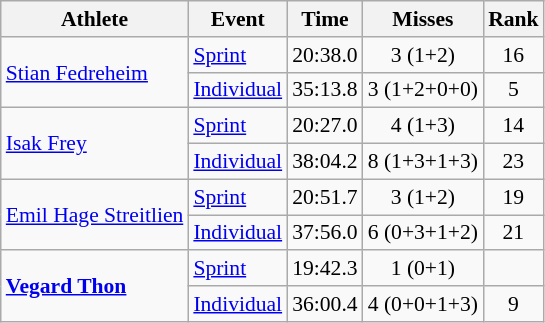<table class="wikitable" style="font-size:90%">
<tr>
<th>Athlete</th>
<th>Event</th>
<th>Time</th>
<th>Misses</th>
<th>Rank</th>
</tr>
<tr align=center>
<td align=left rowspan=2><a href='#'>Stian Fedreheim</a></td>
<td align=left><a href='#'>Sprint</a></td>
<td>20:38.0</td>
<td>3 (1+2)</td>
<td>16</td>
</tr>
<tr align=center>
<td align=left><a href='#'>Individual</a></td>
<td>35:13.8</td>
<td>3 (1+2+0+0)</td>
<td>5</td>
</tr>
<tr align=center>
<td align=left rowspan=2><a href='#'>Isak Frey</a></td>
<td align=left><a href='#'>Sprint</a></td>
<td>20:27.0</td>
<td>4 (1+3)</td>
<td>14</td>
</tr>
<tr align=center>
<td align=left><a href='#'>Individual</a></td>
<td>38:04.2</td>
<td>8 (1+3+1+3)</td>
<td>23</td>
</tr>
<tr align=center>
<td align=left rowspan=2><a href='#'>Emil Hage Streitlien</a></td>
<td align=left><a href='#'>Sprint</a></td>
<td>20:51.7</td>
<td>3 (1+2)</td>
<td>19</td>
</tr>
<tr align=center>
<td align=left><a href='#'>Individual</a></td>
<td>37:56.0</td>
<td>6 (0+3+1+2)</td>
<td>21</td>
</tr>
<tr align=center>
<td align=left rowspan=2><strong><a href='#'>Vegard Thon</a></strong></td>
<td align=left><a href='#'>Sprint</a></td>
<td>19:42.3</td>
<td>1 (0+1)</td>
<td><strong></strong></td>
</tr>
<tr align=center>
<td align=left><a href='#'>Individual</a></td>
<td>36:00.4</td>
<td>4 (0+0+1+3)</td>
<td>9</td>
</tr>
</table>
